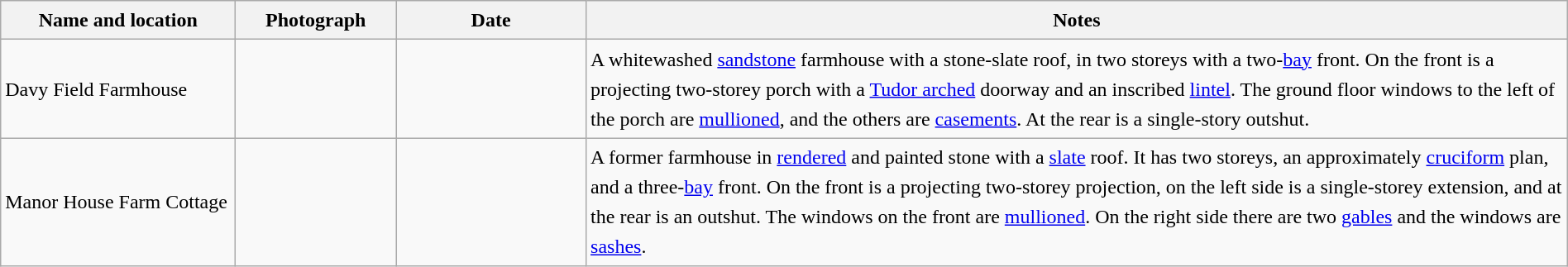<table class="wikitable sortable plainrowheaders" style="width:100%;border:0px;text-align:left;line-height:150%;">
<tr>
<th scope="col"  style="width:150px">Name and location</th>
<th scope="col"  style="width:100px" class="unsortable">Photograph</th>
<th scope="col"  style="width:120px">Date</th>
<th scope="col"  style="width:650px" class="unsortable">Notes</th>
</tr>
<tr>
<td>Davy Field Farmhouse<br><small></small></td>
<td></td>
<td align="center"></td>
<td>A whitewashed <a href='#'>sandstone</a> farmhouse with a stone-slate roof, in two storeys with a two-<a href='#'>bay</a> front.  On the front is a projecting two-storey porch with a <a href='#'>Tudor arched</a> doorway and an inscribed <a href='#'>lintel</a>.  The ground floor windows to the left of the porch are <a href='#'>mullioned</a>, and the others are <a href='#'>casements</a>.  At the rear is a single-story outshut.</td>
</tr>
<tr>
<td>Manor House Farm Cottage<br><small></small></td>
<td></td>
<td align="center"></td>
<td>A former farmhouse in <a href='#'>rendered</a> and painted stone with a <a href='#'>slate</a> roof.  It has two storeys, an approximately <a href='#'>cruciform</a> plan, and a three-<a href='#'>bay</a> front.  On the front is a projecting two-storey projection, on the left side is a single-storey extension, and at the rear is an outshut.  The windows on the front are <a href='#'>mullioned</a>.  On the right side there are two <a href='#'>gables</a> and the windows are <a href='#'>sashes</a>.</td>
</tr>
<tr>
</tr>
</table>
